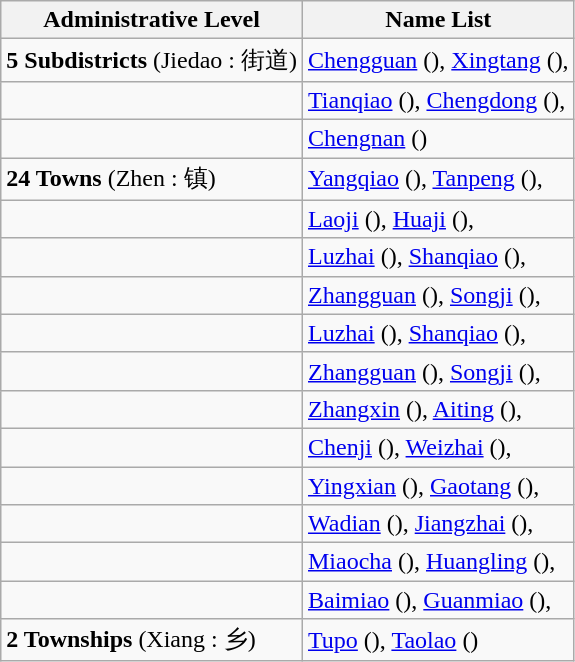<table class="wikitable">
<tr>
<th>Administrative Level</th>
<th>Name List</th>
</tr>
<tr>
<td><strong>5 Subdistricts</strong> (Jiedao : 街道)</td>
<td><a href='#'>Chengguan</a> (), <a href='#'>Xingtang</a> (),</td>
</tr>
<tr>
<td></td>
<td><a href='#'>Tianqiao</a> (), <a href='#'>Chengdong</a> (),</td>
</tr>
<tr>
<td></td>
<td><a href='#'>Chengnan</a> ()</td>
</tr>
<tr>
<td><strong>24 Towns</strong> (Zhen : 镇)</td>
<td><a href='#'>Yangqiao</a> (), <a href='#'>Tanpeng</a> (),</td>
</tr>
<tr>
<td></td>
<td><a href='#'>Laoji</a> (), <a href='#'>Huaji</a> (),</td>
</tr>
<tr>
<td></td>
<td><a href='#'>Luzhai</a> (), <a href='#'>Shanqiao</a> (),</td>
</tr>
<tr>
<td></td>
<td><a href='#'>Zhangguan</a> (), <a href='#'>Songji</a> (),</td>
</tr>
<tr>
<td></td>
<td><a href='#'>Luzhai</a> (), <a href='#'>Shanqiao</a> (),</td>
</tr>
<tr>
<td></td>
<td><a href='#'>Zhangguan</a> (), <a href='#'>Songji</a> (),</td>
</tr>
<tr>
<td></td>
<td><a href='#'>Zhangxin</a> (), <a href='#'>Aiting</a> (),</td>
</tr>
<tr>
<td></td>
<td><a href='#'>Chenji</a> (), <a href='#'>Weizhai</a> (),</td>
</tr>
<tr>
<td></td>
<td><a href='#'>Yingxian</a> (), <a href='#'>Gaotang</a> (),</td>
</tr>
<tr>
<td></td>
<td><a href='#'>Wadian</a> (), <a href='#'>Jiangzhai</a> (),</td>
</tr>
<tr>
<td></td>
<td><a href='#'>Miaocha</a> (), <a href='#'>Huangling</a> (),</td>
</tr>
<tr>
<td></td>
<td><a href='#'>Baimiao</a> (), <a href='#'>Guanmiao</a> (),</td>
</tr>
<tr>
<td><strong>2 Townships</strong> (Xiang : 乡)</td>
<td><a href='#'>Tupo</a> (), <a href='#'>Taolao</a> ()</td>
</tr>
</table>
